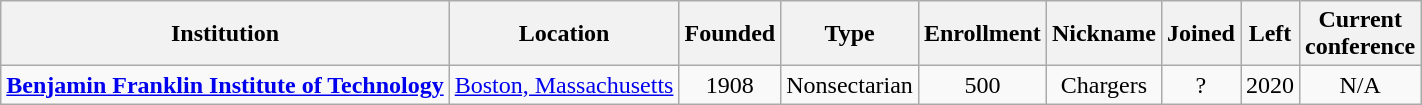<table class="wikitable sortable" style="text-align:center;">
<tr>
<th>Institution</th>
<th>Location</th>
<th>Founded</th>
<th>Type</th>
<th>Enrollment</th>
<th>Nickname</th>
<th>Joined</th>
<th>Left</th>
<th>Current<br>conference</th>
</tr>
<tr>
<td><strong><a href='#'>Benjamin Franklin Institute of Technology</a></strong></td>
<td><a href='#'>Boston, Massachusetts</a></td>
<td>1908</td>
<td>Nonsectarian</td>
<td>500</td>
<td>Chargers</td>
<td>?</td>
<td>2020</td>
<td>N/A</td>
</tr>
</table>
